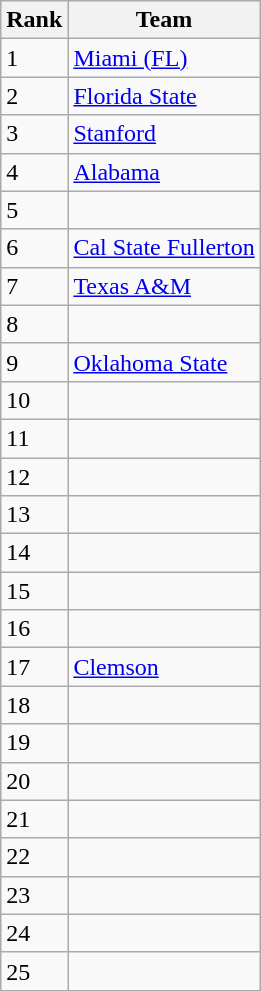<table class=wikitable>
<tr>
<th>Rank</th>
<th>Team</th>
</tr>
<tr>
<td>1</td>
<td><a href='#'>Miami (FL)</a></td>
</tr>
<tr>
<td>2</td>
<td><a href='#'>Florida State</a></td>
</tr>
<tr>
<td>3</td>
<td><a href='#'>Stanford</a></td>
</tr>
<tr>
<td>4</td>
<td><a href='#'>Alabama</a></td>
</tr>
<tr>
<td>5</td>
<td></td>
</tr>
<tr>
<td>6</td>
<td><a href='#'>Cal State Fullerton</a></td>
</tr>
<tr>
<td>7</td>
<td><a href='#'>Texas A&M</a></td>
</tr>
<tr>
<td>8</td>
<td></td>
</tr>
<tr>
<td>9</td>
<td><a href='#'>Oklahoma State</a></td>
</tr>
<tr>
<td>10</td>
<td></td>
</tr>
<tr>
<td>11</td>
<td></td>
</tr>
<tr>
<td>12</td>
<td></td>
</tr>
<tr>
<td>13</td>
<td></td>
</tr>
<tr>
<td>14</td>
<td></td>
</tr>
<tr>
<td>15</td>
<td></td>
</tr>
<tr>
<td>16</td>
<td></td>
</tr>
<tr>
<td>17</td>
<td><a href='#'>Clemson</a></td>
</tr>
<tr>
<td>18</td>
<td></td>
</tr>
<tr>
<td>19</td>
<td></td>
</tr>
<tr>
<td>20</td>
<td></td>
</tr>
<tr>
<td>21</td>
<td></td>
</tr>
<tr>
<td>22</td>
<td></td>
</tr>
<tr>
<td>23</td>
<td></td>
</tr>
<tr>
<td>24</td>
<td></td>
</tr>
<tr>
<td>25</td>
<td></td>
</tr>
</table>
